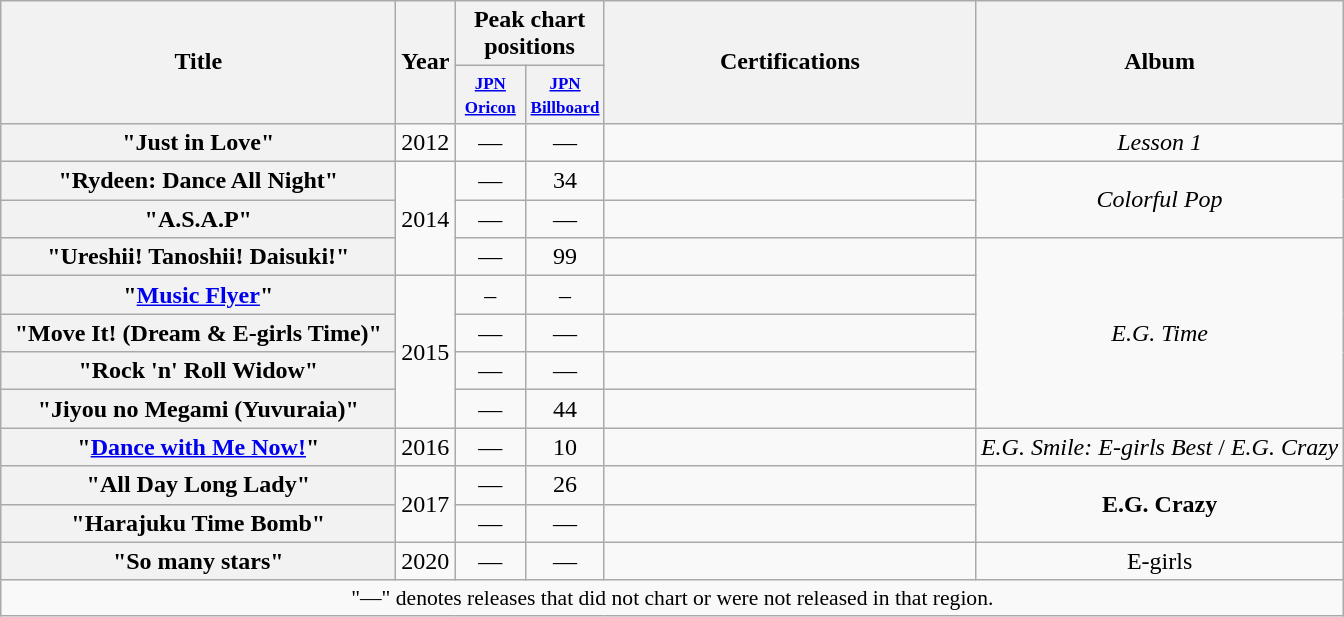<table class="wikitable plainrowheaders" style="text-align:center;">
<tr>
<th scope="col" rowspan="2" style="width:16em;">Title</th>
<th scope="col" rowspan="2">Year</th>
<th scope="col" colspan="2">Peak chart positions</th>
<th scope="col" rowspan="2" style="width:15em;">Certifications</th>
<th scope="col" rowspan="2">Album</th>
</tr>
<tr>
<th style="width:3em;font-size:85%"><small><a href='#'>JPN<br>Oricon</a></small><br></th>
<th style="width:3em;font-size:85%"><small><a href='#'>JPN<br>Billboard</a></small><br></th>
</tr>
<tr>
<th scope="row">"Just in Love"</th>
<td>2012</td>
<td>—</td>
<td>—</td>
<td></td>
<td><em>Lesson 1</em></td>
</tr>
<tr>
<th scope="row">"Rydeen: Dance All Night"</th>
<td rowspan="3">2014</td>
<td>—</td>
<td>34</td>
<td></td>
<td rowspan="2"><em>Colorful Pop</em></td>
</tr>
<tr>
<th scope="row">"A.S.A.P"</th>
<td>—</td>
<td>—</td>
<td></td>
</tr>
<tr>
<th scope="row">"Ureshii! Tanoshii! Daisuki!"</th>
<td>—</td>
<td>99</td>
<td></td>
<td rowspan="5"><em>E.G. Time</em></td>
</tr>
<tr>
<th scope="row">"<a href='#'>Music Flyer</a>"</th>
<td rowspan="4">2015</td>
<td>–</td>
<td>–</td>
<td></td>
</tr>
<tr>
<th scope="row">"Move It! (Dream & E-girls Time)"</th>
<td>—</td>
<td>—</td>
<td></td>
</tr>
<tr>
<th scope="row">"Rock 'n' Roll Widow"</th>
<td>—</td>
<td>—</td>
<td></td>
</tr>
<tr>
<th scope="row">"Jiyou no Megami (Yuvuraia)"</th>
<td>—</td>
<td>44</td>
<td></td>
</tr>
<tr>
<th scope="row">"<a href='#'>Dance with Me Now!</a>"</th>
<td>2016</td>
<td>—</td>
<td>10</td>
<td></td>
<td rowspan=""><em>E.G. Smile: E-girls Best</em> / <em>E.G. Crazy</em></td>
</tr>
<tr>
<th scope="row">"All Day Long Lady"</th>
<td rowspan="2">2017</td>
<td>—</td>
<td>26</td>
<td></td>
<td rowspan="2"><strong>E.G. Crazy<em></td>
</tr>
<tr>
<th scope="row">"Harajuku Time Bomb"</th>
<td>—</td>
<td>—</td>
<td></td>
</tr>
<tr>
<th scope="row">"So many stars"</th>
<td>2020</td>
<td>—</td>
<td>—</td>
<td></td>
<td></em>E-girls<em></td>
</tr>
<tr>
<td colspan="7" style="font-size:90%;">"—" denotes releases that did not chart or were not released in that region.</td>
</tr>
</table>
